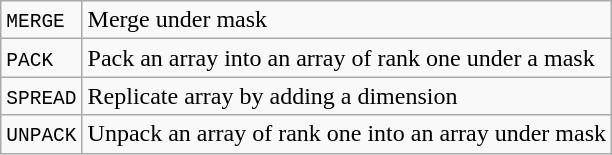<table class=wikitable>
<tr>
<td><code>MERGE</code></td>
<td>Merge under mask</td>
</tr>
<tr>
<td><code>PACK</code></td>
<td>Pack an array into an array of rank one under a mask</td>
</tr>
<tr>
<td><code>SPREAD</code></td>
<td>Replicate array by adding a dimension</td>
</tr>
<tr>
<td><code>UNPACK</code></td>
<td>Unpack an array of rank one into an array under mask</td>
</tr>
</table>
